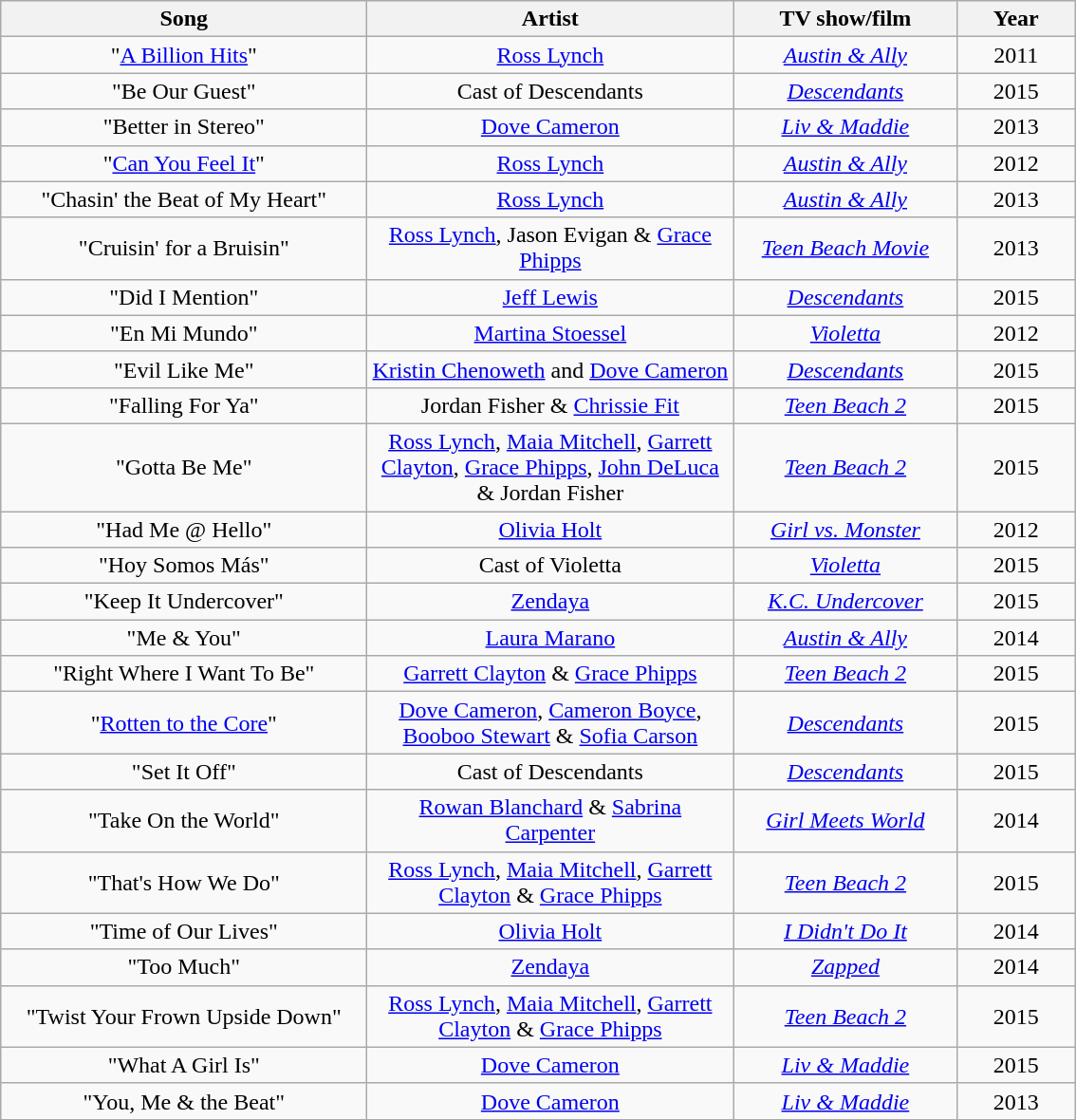<table class="wikitable sortable" style="text-align: center">
<tr>
<th scope="col" style="width:250px;">Song</th>
<th scope="col" style="width:250px;">Artist</th>
<th scope="col" style="width:150px;">TV show/film</th>
<th scope="col" style="width:75px;">Year</th>
</tr>
<tr>
<td>"<a href='#'>A Billion Hits</a>"</td>
<td><a href='#'>Ross Lynch</a></td>
<td><em><a href='#'>Austin & Ally</a></em></td>
<td>2011</td>
</tr>
<tr>
<td>"Be Our Guest"</td>
<td>Cast of Descendants</td>
<td><em><a href='#'>Descendants</a></em></td>
<td>2015</td>
</tr>
<tr>
<td>"Better in Stereo"</td>
<td><a href='#'>Dove Cameron</a></td>
<td><em><a href='#'>Liv & Maddie</a></em></td>
<td>2013</td>
</tr>
<tr>
<td>"<a href='#'>Can You Feel It</a>"</td>
<td><a href='#'>Ross Lynch</a></td>
<td><em><a href='#'>Austin & Ally</a></em></td>
<td>2012</td>
</tr>
<tr>
<td>"Chasin' the Beat of My Heart"</td>
<td><a href='#'>Ross Lynch</a></td>
<td><em><a href='#'>Austin & Ally</a></em></td>
<td>2013</td>
</tr>
<tr>
<td>"Cruisin' for a Bruisin"</td>
<td><a href='#'>Ross Lynch</a>, Jason Evigan & <a href='#'>Grace Phipps</a></td>
<td><em><a href='#'>Teen Beach Movie</a></em></td>
<td>2013</td>
</tr>
<tr>
<td>"Did I Mention"</td>
<td><a href='#'>Jeff Lewis</a></td>
<td><em><a href='#'>Descendants</a></em></td>
<td>2015</td>
</tr>
<tr>
<td>"En Mi Mundo"</td>
<td><a href='#'>Martina Stoessel</a></td>
<td><em><a href='#'>Violetta</a></em></td>
<td>2012</td>
</tr>
<tr>
<td>"Evil Like Me"</td>
<td><a href='#'>Kristin Chenoweth</a> and <a href='#'>Dove Cameron</a></td>
<td><em><a href='#'>Descendants</a></em></td>
<td>2015</td>
</tr>
<tr>
<td>"Falling For Ya"</td>
<td>Jordan Fisher & <a href='#'>Chrissie Fit</a></td>
<td><em><a href='#'>Teen Beach 2</a></em></td>
<td>2015</td>
</tr>
<tr>
<td>"Gotta Be Me"</td>
<td><a href='#'>Ross Lynch</a>, <a href='#'>Maia Mitchell</a>, <a href='#'>Garrett Clayton</a>, <a href='#'>Grace Phipps</a>, <a href='#'>John DeLuca</a> & Jordan Fisher</td>
<td><em><a href='#'>Teen Beach 2</a></em></td>
<td>2015</td>
</tr>
<tr>
<td>"Had Me @ Hello"</td>
<td><a href='#'>Olivia Holt</a></td>
<td><em><a href='#'>Girl vs. Monster</a></em></td>
<td>2012</td>
</tr>
<tr>
<td>"Hoy Somos Más"</td>
<td>Cast of Violetta</td>
<td><em><a href='#'>Violetta</a></em></td>
<td>2015</td>
</tr>
<tr>
<td>"Keep It Undercover"</td>
<td><a href='#'>Zendaya</a></td>
<td><em><a href='#'>K.C. Undercover</a></em></td>
<td>2015</td>
</tr>
<tr>
<td>"Me & You"</td>
<td><a href='#'>Laura Marano</a></td>
<td><em><a href='#'>Austin & Ally</a></em></td>
<td>2014</td>
</tr>
<tr>
<td>"Right Where I Want To Be"</td>
<td><a href='#'>Garrett Clayton</a> & <a href='#'>Grace Phipps</a></td>
<td><em><a href='#'>Teen Beach 2</a></em></td>
<td>2015</td>
</tr>
<tr>
<td>"<a href='#'>Rotten to the Core</a>"</td>
<td><a href='#'>Dove Cameron</a>, <a href='#'>Cameron Boyce</a>, <a href='#'>Booboo Stewart</a> & <a href='#'>Sofia Carson</a></td>
<td><em><a href='#'>Descendants</a></em></td>
<td>2015</td>
</tr>
<tr>
<td>"Set It Off"</td>
<td>Cast of Descendants</td>
<td><em><a href='#'>Descendants</a></em></td>
<td>2015</td>
</tr>
<tr>
<td>"Take On the World"</td>
<td><a href='#'>Rowan Blanchard</a> & <a href='#'>Sabrina Carpenter</a></td>
<td><em><a href='#'>Girl Meets World</a></em></td>
<td>2014</td>
</tr>
<tr>
<td>"That's How We Do"</td>
<td><a href='#'>Ross Lynch</a>, <a href='#'>Maia Mitchell</a>, <a href='#'>Garrett Clayton</a> & <a href='#'>Grace Phipps</a></td>
<td><em><a href='#'>Teen Beach 2</a></em></td>
<td>2015</td>
</tr>
<tr>
<td>"Time of Our Lives"</td>
<td><a href='#'>Olivia Holt</a></td>
<td><em><a href='#'>I Didn't Do It</a></em></td>
<td>2014</td>
</tr>
<tr>
<td>"Too Much"</td>
<td><a href='#'>Zendaya</a></td>
<td><em><a href='#'>Zapped</a></em></td>
<td>2014</td>
</tr>
<tr>
<td>"Twist Your Frown Upside Down"</td>
<td><a href='#'>Ross Lynch</a>, <a href='#'>Maia Mitchell</a>, <a href='#'>Garrett Clayton</a> & <a href='#'>Grace Phipps</a></td>
<td><em><a href='#'>Teen Beach 2</a></em></td>
<td>2015</td>
</tr>
<tr>
<td>"What A Girl Is"</td>
<td><a href='#'>Dove Cameron</a></td>
<td><em><a href='#'>Liv & Maddie</a></em></td>
<td>2015</td>
</tr>
<tr>
<td>"You, Me & the Beat"</td>
<td><a href='#'>Dove Cameron</a></td>
<td><em><a href='#'>Liv & Maddie</a></em></td>
<td>2013</td>
</tr>
</table>
